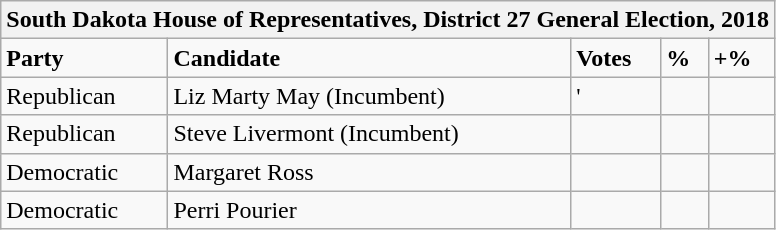<table class="wikitable">
<tr>
<th colspan="5">South Dakota House of Representatives, District 27 General Election, 2018</th>
</tr>
<tr>
<td><strong>Party</strong></td>
<td><strong>Candidate</strong></td>
<td><strong>Votes</strong></td>
<td><strong>%</strong></td>
<td><strong>+%</strong></td>
</tr>
<tr>
<td>Republican</td>
<td>Liz Marty May (Incumbent)</td>
<td>'</td>
<td></td>
<td></td>
</tr>
<tr>
<td>Republican</td>
<td>Steve Livermont (Incumbent)</td>
<td></td>
<td></td>
<td></td>
</tr>
<tr>
<td>Democratic</td>
<td>Margaret Ross</td>
<td></td>
<td></td>
<td></td>
</tr>
<tr>
<td>Democratic</td>
<td>Perri Pourier</td>
<td></td>
<td></td>
<td></td>
</tr>
</table>
